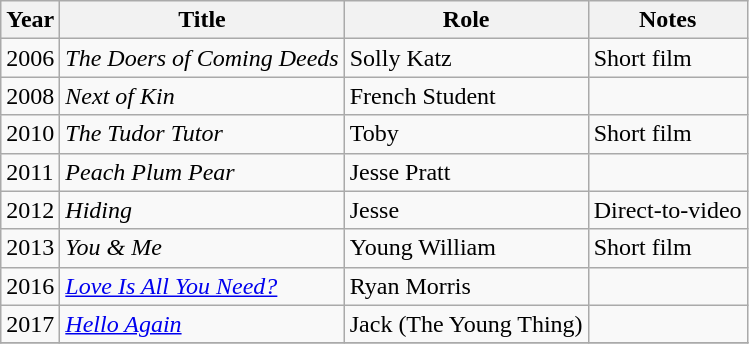<table class="wikitable sortable">
<tr>
<th>Year</th>
<th>Title</th>
<th>Role</th>
<th>Notes</th>
</tr>
<tr>
<td>2006</td>
<td><em>The Doers of Coming Deeds</em></td>
<td>Solly Katz</td>
<td>Short film</td>
</tr>
<tr>
<td>2008</td>
<td><em>Next of Kin</em></td>
<td>French Student</td>
<td></td>
</tr>
<tr>
<td>2010</td>
<td><em>The Tudor Tutor</em></td>
<td>Toby</td>
<td>Short film</td>
</tr>
<tr>
<td>2011</td>
<td><em>Peach Plum Pear</em></td>
<td>Jesse Pratt</td>
<td></td>
</tr>
<tr>
<td>2012</td>
<td><em>Hiding</em></td>
<td>Jesse</td>
<td>Direct-to-video</td>
</tr>
<tr>
<td>2013</td>
<td><em>You & Me</em></td>
<td>Young William</td>
<td>Short film</td>
</tr>
<tr>
<td>2016</td>
<td><em><a href='#'>Love Is All You Need?</a></em></td>
<td>Ryan Morris</td>
<td></td>
</tr>
<tr>
<td>2017</td>
<td><em><a href='#'>Hello Again</a></em></td>
<td>Jack (The Young Thing)</td>
<td></td>
</tr>
<tr>
</tr>
</table>
